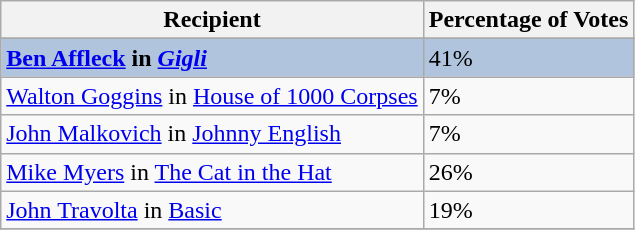<table class="wikitable sortable plainrowheaders" align="centre">
<tr>
<th>Recipient</th>
<th>Percentage of Votes</th>
</tr>
<tr>
</tr>
<tr style="background:#B0C4DE;">
<td><strong><a href='#'>Ben Affleck</a> in <em><a href='#'>Gigli</a><strong><em></td>
<td></strong>41%<strong></td>
</tr>
<tr>
<td><a href='#'>Walton Goggins</a> in </em><a href='#'>House of 1000 Corpses</a><em></td>
<td>7%</td>
</tr>
<tr>
<td><a href='#'>John Malkovich</a> in </em><a href='#'>Johnny English</a><em></td>
<td>7%</td>
</tr>
<tr>
<td><a href='#'>Mike Myers</a> in </em><a href='#'>The Cat in the Hat</a><em></td>
<td>26%</td>
</tr>
<tr>
<td><a href='#'>John Travolta</a> in </em><a href='#'>Basic</a><em></td>
<td>19%</td>
</tr>
<tr>
</tr>
</table>
